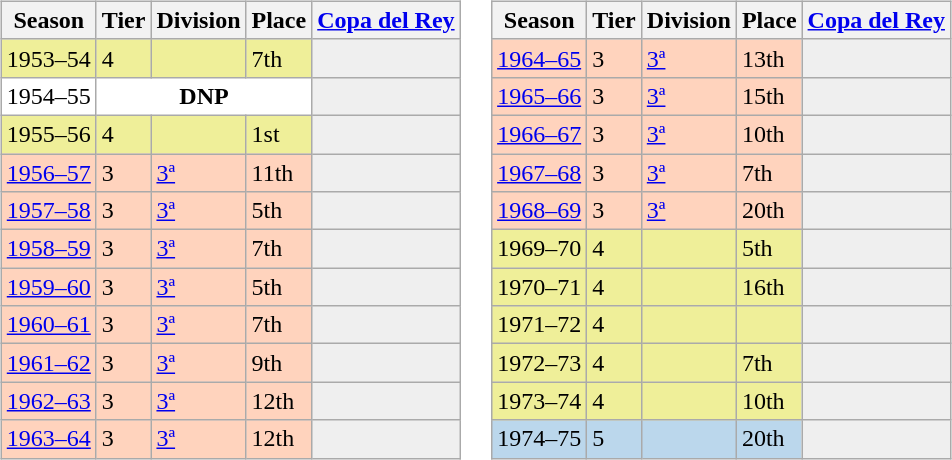<table>
<tr>
<td valign="top" width=0%><br><table class="wikitable">
<tr style="background:#f0f6fa;">
<th>Season</th>
<th>Tier</th>
<th>Division</th>
<th>Place</th>
<th><a href='#'>Copa del Rey</a></th>
</tr>
<tr>
<td style="background:#EFEF99;">1953–54</td>
<td style="background:#EFEF99;">4</td>
<td style="background:#EFEF99;"></td>
<td style="background:#EFEF99;">7th</td>
<th style="background:#efefef;"></th>
</tr>
<tr>
<td style="background:#FFFFFF;">1954–55</td>
<th style="background:#FFFFFF;" colspan="3">DNP</th>
<th style="background:#efefef;"></th>
</tr>
<tr>
<td style="background:#EFEF99;">1955–56</td>
<td style="background:#EFEF99;">4</td>
<td style="background:#EFEF99;"></td>
<td style="background:#EFEF99;">1st</td>
<th style="background:#efefef;"></th>
</tr>
<tr>
<td style="background:#FFD3BD;"><a href='#'>1956–57</a></td>
<td style="background:#FFD3BD;">3</td>
<td style="background:#FFD3BD;"><a href='#'>3ª</a></td>
<td style="background:#FFD3BD;">11th</td>
<td style="background:#efefef;"></td>
</tr>
<tr>
<td style="background:#FFD3BD;"><a href='#'>1957–58</a></td>
<td style="background:#FFD3BD;">3</td>
<td style="background:#FFD3BD;"><a href='#'>3ª</a></td>
<td style="background:#FFD3BD;">5th</td>
<td style="background:#efefef;"></td>
</tr>
<tr>
<td style="background:#FFD3BD;"><a href='#'>1958–59</a></td>
<td style="background:#FFD3BD;">3</td>
<td style="background:#FFD3BD;"><a href='#'>3ª</a></td>
<td style="background:#FFD3BD;">7th</td>
<td style="background:#efefef;"></td>
</tr>
<tr>
<td style="background:#FFD3BD;"><a href='#'>1959–60</a></td>
<td style="background:#FFD3BD;">3</td>
<td style="background:#FFD3BD;"><a href='#'>3ª</a></td>
<td style="background:#FFD3BD;">5th</td>
<td style="background:#efefef;"></td>
</tr>
<tr>
<td style="background:#FFD3BD;"><a href='#'>1960–61</a></td>
<td style="background:#FFD3BD;">3</td>
<td style="background:#FFD3BD;"><a href='#'>3ª</a></td>
<td style="background:#FFD3BD;">7th</td>
<td style="background:#efefef;"></td>
</tr>
<tr>
<td style="background:#FFD3BD;"><a href='#'>1961–62</a></td>
<td style="background:#FFD3BD;">3</td>
<td style="background:#FFD3BD;"><a href='#'>3ª</a></td>
<td style="background:#FFD3BD;">9th</td>
<td style="background:#efefef;"></td>
</tr>
<tr>
<td style="background:#FFD3BD;"><a href='#'>1962–63</a></td>
<td style="background:#FFD3BD;">3</td>
<td style="background:#FFD3BD;"><a href='#'>3ª</a></td>
<td style="background:#FFD3BD;">12th</td>
<td style="background:#efefef;"></td>
</tr>
<tr>
<td style="background:#FFD3BD;"><a href='#'>1963–64</a></td>
<td style="background:#FFD3BD;">3</td>
<td style="background:#FFD3BD;"><a href='#'>3ª</a></td>
<td style="background:#FFD3BD;">12th</td>
<td style="background:#efefef;"></td>
</tr>
</table>
</td>
<td valign="top" width=0%><br><table class="wikitable">
<tr style="background:#f0f6fa;">
<th>Season</th>
<th>Tier</th>
<th>Division</th>
<th>Place</th>
<th><a href='#'>Copa del Rey</a></th>
</tr>
<tr>
<td style="background:#FFD3BD;"><a href='#'>1964–65</a></td>
<td style="background:#FFD3BD;">3</td>
<td style="background:#FFD3BD;"><a href='#'>3ª</a></td>
<td style="background:#FFD3BD;">13th</td>
<td style="background:#efefef;"></td>
</tr>
<tr>
<td style="background:#FFD3BD;"><a href='#'>1965–66</a></td>
<td style="background:#FFD3BD;">3</td>
<td style="background:#FFD3BD;"><a href='#'>3ª</a></td>
<td style="background:#FFD3BD;">15th</td>
<td style="background:#efefef;"></td>
</tr>
<tr>
<td style="background:#FFD3BD;"><a href='#'>1966–67</a></td>
<td style="background:#FFD3BD;">3</td>
<td style="background:#FFD3BD;"><a href='#'>3ª</a></td>
<td style="background:#FFD3BD;">10th</td>
<td style="background:#efefef;"></td>
</tr>
<tr>
<td style="background:#FFD3BD;"><a href='#'>1967–68</a></td>
<td style="background:#FFD3BD;">3</td>
<td style="background:#FFD3BD;"><a href='#'>3ª</a></td>
<td style="background:#FFD3BD;">7th</td>
<td style="background:#efefef;"></td>
</tr>
<tr>
<td style="background:#FFD3BD;"><a href='#'>1968–69</a></td>
<td style="background:#FFD3BD;">3</td>
<td style="background:#FFD3BD;"><a href='#'>3ª</a></td>
<td style="background:#FFD3BD;">20th</td>
<td style="background:#efefef;"></td>
</tr>
<tr>
<td style="background:#EFEF99;">1969–70</td>
<td style="background:#EFEF99;">4</td>
<td style="background:#EFEF99;"></td>
<td style="background:#EFEF99;">5th</td>
<th style="background:#efefef;"></th>
</tr>
<tr>
<td style="background:#EFEF99;">1970–71</td>
<td style="background:#EFEF99;">4</td>
<td style="background:#EFEF99;"></td>
<td style="background:#EFEF99;">16th</td>
<th style="background:#efefef;"></th>
</tr>
<tr>
<td style="background:#EFEF99;">1971–72</td>
<td style="background:#EFEF99;">4</td>
<td style="background:#EFEF99;"></td>
<td style="background:#EFEF99;"></td>
<th style="background:#efefef;"></th>
</tr>
<tr>
<td style="background:#EFEF99;">1972–73</td>
<td style="background:#EFEF99;">4</td>
<td style="background:#EFEF99;"></td>
<td style="background:#EFEF99;">7th</td>
<th style="background:#efefef;"></th>
</tr>
<tr>
<td style="background:#EFEF99;">1973–74</td>
<td style="background:#EFEF99;">4</td>
<td style="background:#EFEF99;"></td>
<td style="background:#EFEF99;">10th</td>
<th style="background:#efefef;"></th>
</tr>
<tr>
<td style="background:#BBD7EC;">1974–75</td>
<td style="background:#BBD7EC;">5</td>
<td style="background:#BBD7EC;"></td>
<td style="background:#BBD7EC;">20th</td>
<th style="background:#efefef;"></th>
</tr>
</table>
</td>
</tr>
</table>
